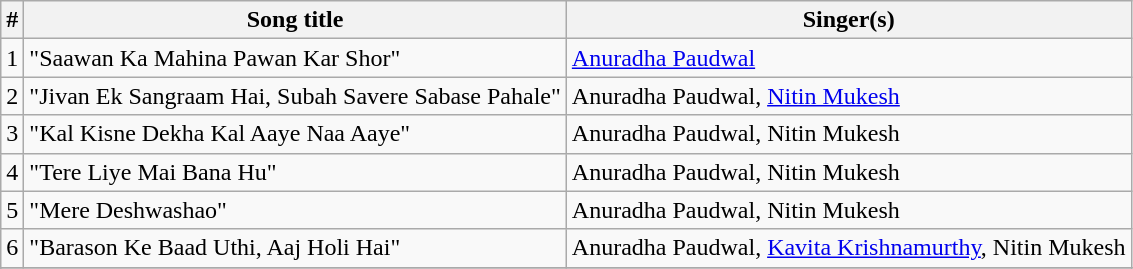<table class="wikitable">
<tr>
<th>#</th>
<th>Song title</th>
<th>Singer(s)</th>
</tr>
<tr>
<td>1</td>
<td>"Saawan Ka Mahina Pawan Kar Shor"</td>
<td><a href='#'>Anuradha Paudwal</a></td>
</tr>
<tr>
<td>2</td>
<td>"Jivan Ek Sangraam Hai, Subah Savere Sabase Pahale"</td>
<td>Anuradha Paudwal, <a href='#'>Nitin Mukesh</a></td>
</tr>
<tr>
<td>3</td>
<td>"Kal Kisne Dekha Kal Aaye Naa Aaye"</td>
<td>Anuradha Paudwal, Nitin Mukesh</td>
</tr>
<tr>
<td>4</td>
<td>"Tere Liye Mai Bana Hu"</td>
<td>Anuradha Paudwal, Nitin Mukesh</td>
</tr>
<tr>
<td>5</td>
<td>"Mere Deshwashao"</td>
<td>Anuradha Paudwal, Nitin Mukesh</td>
</tr>
<tr>
<td>6</td>
<td>"Barason Ke Baad Uthi, Aaj Holi Hai"</td>
<td>Anuradha Paudwal, <a href='#'>Kavita Krishnamurthy</a>, Nitin Mukesh</td>
</tr>
<tr>
</tr>
<tr>
</tr>
</table>
